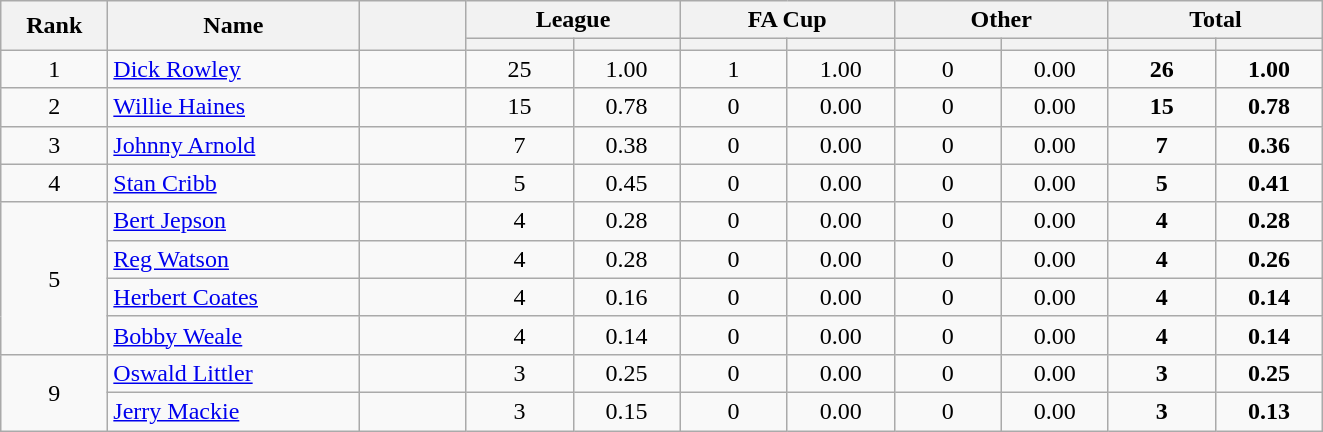<table class="wikitable plainrowheaders" style="text-align:center;">
<tr>
<th scope="col" rowspan="2" style="width:4em;">Rank</th>
<th scope="col" rowspan="2" style="width:10em;">Name</th>
<th scope="col" rowspan="2" style="width:4em;"></th>
<th scope="col" colspan="2">League</th>
<th scope="col" colspan="2">FA Cup</th>
<th scope="col" colspan="2">Other</th>
<th scope="col" colspan="2">Total</th>
</tr>
<tr>
<th scope="col" style="width:4em;"></th>
<th scope="col" style="width:4em;"></th>
<th scope="col" style="width:4em;"></th>
<th scope="col" style="width:4em;"></th>
<th scope="col" style="width:4em;"></th>
<th scope="col" style="width:4em;"></th>
<th scope="col" style="width:4em;"></th>
<th scope="col" style="width:4em;"></th>
</tr>
<tr>
<td>1</td>
<td align="left"><a href='#'>Dick Rowley</a></td>
<td></td>
<td>25</td>
<td>1.00</td>
<td>1</td>
<td>1.00</td>
<td>0</td>
<td>0.00</td>
<td><strong>26</strong></td>
<td><strong>1.00</strong></td>
</tr>
<tr>
<td>2</td>
<td align="left"><a href='#'>Willie Haines</a></td>
<td></td>
<td>15</td>
<td>0.78</td>
<td>0</td>
<td>0.00</td>
<td>0</td>
<td>0.00</td>
<td><strong>15</strong></td>
<td><strong>0.78</strong></td>
</tr>
<tr>
<td>3</td>
<td align="left"><a href='#'>Johnny Arnold</a></td>
<td></td>
<td>7</td>
<td>0.38</td>
<td>0</td>
<td>0.00</td>
<td>0</td>
<td>0.00</td>
<td><strong>7</strong></td>
<td><strong>0.36</strong></td>
</tr>
<tr>
<td>4</td>
<td align="left"><a href='#'>Stan Cribb</a></td>
<td></td>
<td>5</td>
<td>0.45</td>
<td>0</td>
<td>0.00</td>
<td>0</td>
<td>0.00</td>
<td><strong>5</strong></td>
<td><strong>0.41</strong></td>
</tr>
<tr>
<td rowspan="4">5</td>
<td align="left"><a href='#'>Bert Jepson</a></td>
<td></td>
<td>4</td>
<td>0.28</td>
<td>0</td>
<td>0.00</td>
<td>0</td>
<td>0.00</td>
<td><strong>4</strong></td>
<td><strong>0.28</strong></td>
</tr>
<tr>
<td align="left"><a href='#'>Reg Watson</a></td>
<td></td>
<td>4</td>
<td>0.28</td>
<td>0</td>
<td>0.00</td>
<td>0</td>
<td>0.00</td>
<td><strong>4</strong></td>
<td><strong>0.26</strong></td>
</tr>
<tr>
<td align="left"><a href='#'>Herbert Coates</a></td>
<td></td>
<td>4</td>
<td>0.16</td>
<td>0</td>
<td>0.00</td>
<td>0</td>
<td>0.00</td>
<td><strong>4</strong></td>
<td><strong>0.14</strong></td>
</tr>
<tr>
<td align="left"><a href='#'>Bobby Weale</a></td>
<td></td>
<td>4</td>
<td>0.14</td>
<td>0</td>
<td>0.00</td>
<td>0</td>
<td>0.00</td>
<td><strong>4</strong></td>
<td><strong>0.14</strong></td>
</tr>
<tr>
<td rowspan="2">9</td>
<td align="left"><a href='#'>Oswald Littler</a></td>
<td></td>
<td>3</td>
<td>0.25</td>
<td>0</td>
<td>0.00</td>
<td>0</td>
<td>0.00</td>
<td><strong>3</strong></td>
<td><strong>0.25</strong></td>
</tr>
<tr>
<td align="left"><a href='#'>Jerry Mackie</a></td>
<td></td>
<td>3</td>
<td>0.15</td>
<td>0</td>
<td>0.00</td>
<td>0</td>
<td>0.00</td>
<td><strong>3</strong></td>
<td><strong>0.13</strong></td>
</tr>
</table>
